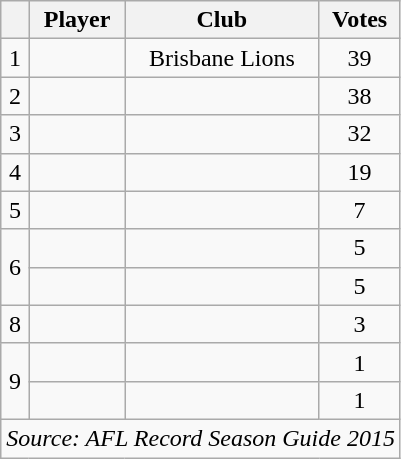<table class="wikitable sortable" style="text-align:center">
<tr>
<th></th>
<th>Player</th>
<th>Club</th>
<th>Votes</th>
</tr>
<tr>
<td>1</td>
<td></td>
<td>Brisbane Lions</td>
<td>39</td>
</tr>
<tr>
<td>2</td>
<td></td>
<td></td>
<td>38</td>
</tr>
<tr>
<td>3</td>
<td></td>
<td></td>
<td>32</td>
</tr>
<tr>
<td>4</td>
<td></td>
<td></td>
<td>19</td>
</tr>
<tr>
<td>5</td>
<td></td>
<td></td>
<td>7</td>
</tr>
<tr>
<td rowspan=2>6</td>
<td></td>
<td></td>
<td>5</td>
</tr>
<tr>
<td></td>
<td></td>
<td>5</td>
</tr>
<tr>
<td>8</td>
<td></td>
<td></td>
<td>3</td>
</tr>
<tr>
<td rowspan=2>9</td>
<td></td>
<td></td>
<td>1</td>
</tr>
<tr>
<td></td>
<td></td>
<td>1</td>
</tr>
<tr class="sortbottom">
<td colspan=4><em>Source: AFL Record Season Guide 2015</em></td>
</tr>
</table>
